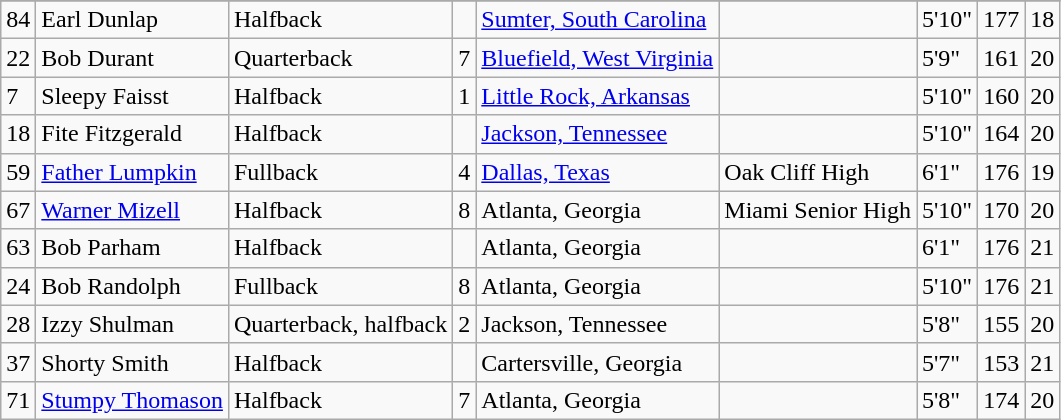<table class="wikitable">
<tr>
</tr>
<tr>
<td>84</td>
<td>Earl Dunlap</td>
<td>Halfback</td>
<td></td>
<td><a href='#'>Sumter, South Carolina</a></td>
<td></td>
<td>5'10"</td>
<td>177</td>
<td>18</td>
</tr>
<tr>
<td>22</td>
<td>Bob Durant</td>
<td>Quarterback</td>
<td>7</td>
<td><a href='#'>Bluefield, West Virginia</a></td>
<td></td>
<td>5'9"</td>
<td>161</td>
<td>20</td>
</tr>
<tr>
<td>7</td>
<td>Sleepy Faisst</td>
<td>Halfback</td>
<td>1</td>
<td><a href='#'>Little Rock, Arkansas</a></td>
<td></td>
<td>5'10"</td>
<td>160</td>
<td>20</td>
</tr>
<tr>
<td>18</td>
<td>Fite Fitzgerald</td>
<td>Halfback</td>
<td></td>
<td><a href='#'>Jackson, Tennessee</a></td>
<td></td>
<td>5'10"</td>
<td>164</td>
<td>20</td>
</tr>
<tr>
<td>59</td>
<td><a href='#'>Father Lumpkin</a></td>
<td>Fullback</td>
<td>4</td>
<td><a href='#'>Dallas, Texas</a></td>
<td>Oak Cliff High</td>
<td>6'1"</td>
<td>176</td>
<td>19</td>
</tr>
<tr>
<td>67</td>
<td><a href='#'>Warner Mizell</a></td>
<td>Halfback</td>
<td>8</td>
<td>Atlanta, Georgia</td>
<td>Miami Senior High</td>
<td>5'10"</td>
<td>170</td>
<td>20</td>
</tr>
<tr>
<td>63</td>
<td>Bob Parham</td>
<td>Halfback</td>
<td></td>
<td>Atlanta, Georgia</td>
<td></td>
<td>6'1"</td>
<td>176</td>
<td>21</td>
</tr>
<tr>
<td>24</td>
<td>Bob Randolph</td>
<td>Fullback</td>
<td>8</td>
<td>Atlanta, Georgia</td>
<td></td>
<td>5'10"</td>
<td>176</td>
<td>21</td>
</tr>
<tr>
<td>28</td>
<td>Izzy Shulman</td>
<td>Quarterback, halfback</td>
<td>2</td>
<td>Jackson, Tennessee</td>
<td></td>
<td>5'8"</td>
<td>155</td>
<td>20</td>
</tr>
<tr>
<td>37</td>
<td>Shorty Smith</td>
<td>Halfback</td>
<td></td>
<td>Cartersville, Georgia</td>
<td></td>
<td>5'7"</td>
<td>153</td>
<td>21</td>
</tr>
<tr>
<td>71</td>
<td><a href='#'>Stumpy Thomason</a></td>
<td>Halfback</td>
<td>7</td>
<td>Atlanta, Georgia</td>
<td></td>
<td>5'8"</td>
<td>174</td>
<td>20</td>
</tr>
</table>
